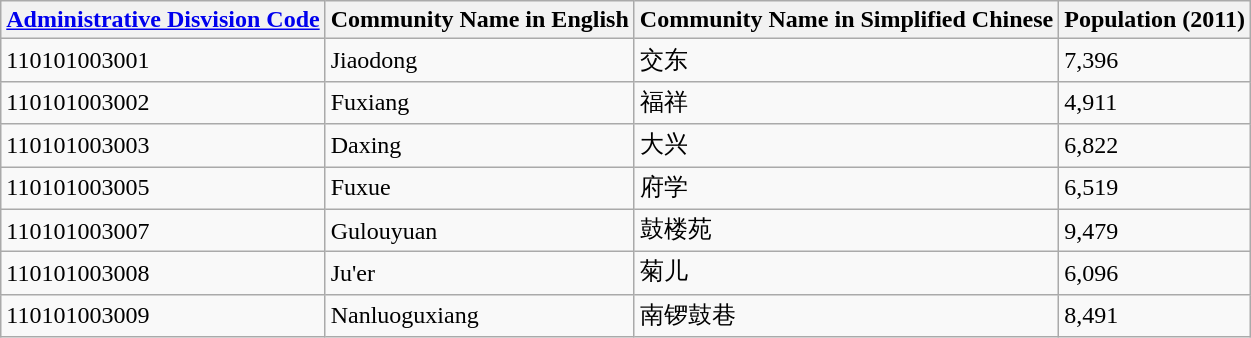<table class="wikitable sortable">
<tr>
<th><a href='#'>Administrative Disvision Code</a></th>
<th>Community Name in English</th>
<th>Community Name in Simplified Chinese</th>
<th>Population (2011)</th>
</tr>
<tr>
<td>110101003001</td>
<td>Jiaodong</td>
<td>交东</td>
<td>7,396</td>
</tr>
<tr>
<td>110101003002</td>
<td>Fuxiang</td>
<td>福祥</td>
<td>4,911</td>
</tr>
<tr>
<td>110101003003</td>
<td>Daxing</td>
<td>大兴</td>
<td>6,822</td>
</tr>
<tr>
<td>110101003005</td>
<td>Fuxue</td>
<td>府学</td>
<td>6,519</td>
</tr>
<tr>
<td>110101003007</td>
<td>Gulouyuan</td>
<td>鼓楼苑</td>
<td>9,479</td>
</tr>
<tr>
<td>110101003008</td>
<td>Ju'er</td>
<td>菊儿</td>
<td>6,096</td>
</tr>
<tr>
<td>110101003009</td>
<td>Nanluoguxiang</td>
<td>南锣鼓巷</td>
<td>8,491</td>
</tr>
</table>
